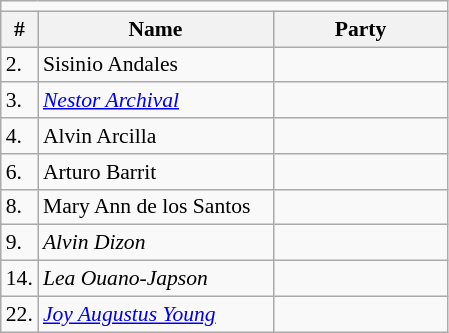<table class=wikitable style="font-size:90%">
<tr>
<td colspan=4 bgcolor=></td>
</tr>
<tr>
<th>#</th>
<th width=150px>Name</th>
<th colspan=2 width=110px>Party</th>
</tr>
<tr>
<td>2.</td>
<td>Sisinio Andales</td>
<td></td>
</tr>
<tr>
<td>3.</td>
<td><em><a href='#'>Nestor Archival</a></em></td>
<td></td>
</tr>
<tr>
<td>4.</td>
<td>Alvin Arcilla</td>
<td></td>
</tr>
<tr>
<td>6.</td>
<td>Arturo Barrit</td>
<td></td>
</tr>
<tr>
<td>8.</td>
<td>Mary Ann de los Santos</td>
<td></td>
</tr>
<tr>
<td>9.</td>
<td><em>Alvin Dizon</em></td>
<td></td>
</tr>
<tr>
<td>14.</td>
<td><em>Lea Ouano-Japson</em></td>
<td></td>
</tr>
<tr>
<td>22.</td>
<td><em><a href='#'>Joy Augustus Young</a></em></td>
<td></td>
</tr>
</table>
